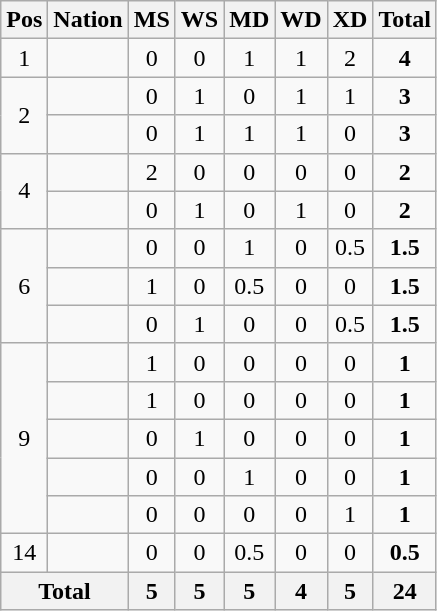<table class="wikitable" style="text-align:center">
<tr>
<th>Pos</th>
<th>Nation</th>
<th>MS</th>
<th>WS</th>
<th>MD</th>
<th>WD</th>
<th>XD</th>
<th>Total</th>
</tr>
<tr>
<td>1</td>
<td align=left></td>
<td>0</td>
<td>0</td>
<td>1</td>
<td>1</td>
<td>2</td>
<td><strong>4</strong></td>
</tr>
<tr>
<td rowspan=2>2</td>
<td align=left></td>
<td>0</td>
<td>1</td>
<td>0</td>
<td>1</td>
<td>1</td>
<td><strong>3</strong></td>
</tr>
<tr>
<td align=left></td>
<td>0</td>
<td>1</td>
<td>1</td>
<td>1</td>
<td>0</td>
<td><strong>3</strong></td>
</tr>
<tr>
<td rowspan=2>4</td>
<td align=left></td>
<td>2</td>
<td>0</td>
<td>0</td>
<td>0</td>
<td>0</td>
<td><strong>2</strong></td>
</tr>
<tr>
<td align=left></td>
<td>0</td>
<td>1</td>
<td>0</td>
<td>1</td>
<td>0</td>
<td><strong>2</strong></td>
</tr>
<tr>
<td rowspan=3>6</td>
<td align=left></td>
<td>0</td>
<td>0</td>
<td>1</td>
<td>0</td>
<td>0.5</td>
<td><strong>1.5</strong></td>
</tr>
<tr>
<td align=left></td>
<td>1</td>
<td>0</td>
<td>0.5</td>
<td>0</td>
<td>0</td>
<td><strong>1.5</strong></td>
</tr>
<tr>
<td align=left></td>
<td>0</td>
<td>1</td>
<td>0</td>
<td>0</td>
<td>0.5</td>
<td><strong>1.5</strong></td>
</tr>
<tr>
<td rowspan=5>9</td>
<td align=left></td>
<td>1</td>
<td>0</td>
<td>0</td>
<td>0</td>
<td>0</td>
<td><strong>1</strong></td>
</tr>
<tr>
<td align=left></td>
<td>1</td>
<td>0</td>
<td>0</td>
<td>0</td>
<td>0</td>
<td><strong>1</strong></td>
</tr>
<tr>
<td align=left></td>
<td>0</td>
<td>1</td>
<td>0</td>
<td>0</td>
<td>0</td>
<td><strong>1</strong></td>
</tr>
<tr>
<td align=left></td>
<td>0</td>
<td>0</td>
<td>1</td>
<td>0</td>
<td>0</td>
<td><strong>1</strong></td>
</tr>
<tr>
<td align=left></td>
<td>0</td>
<td>0</td>
<td>0</td>
<td>0</td>
<td>1</td>
<td><strong>1</strong></td>
</tr>
<tr>
<td>14</td>
<td align=left></td>
<td>0</td>
<td>0</td>
<td>0.5</td>
<td>0</td>
<td>0</td>
<td><strong>0.5</strong></td>
</tr>
<tr>
<th colspan="2">Total</th>
<th>5</th>
<th>5</th>
<th>5</th>
<th>4</th>
<th>5</th>
<th>24</th>
</tr>
</table>
